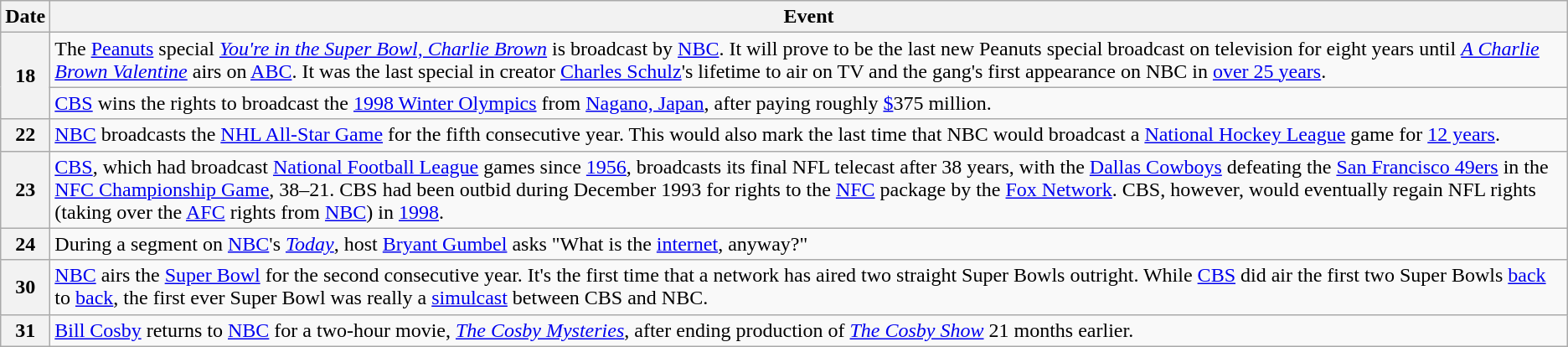<table class="wikitable">
<tr>
<th>Date</th>
<th>Event</th>
</tr>
<tr>
<th rowspan="2">18</th>
<td>The <a href='#'>Peanuts</a> special <em><a href='#'>You're in the Super Bowl, Charlie Brown</a></em> is broadcast by <a href='#'>NBC</a>. It will prove to be the last new Peanuts special broadcast on television for eight years until <em><a href='#'>A Charlie Brown Valentine</a></em> airs on <a href='#'>ABC</a>. It was the last special in creator <a href='#'>Charles Schulz</a>'s lifetime to air on TV and the gang's first appearance on NBC in <a href='#'>over 25 years</a>.</td>
</tr>
<tr>
<td><a href='#'>CBS</a> wins the rights to broadcast the <a href='#'>1998 Winter Olympics</a> from <a href='#'>Nagano, Japan</a>, after paying roughly <a href='#'>$</a>375 million.</td>
</tr>
<tr>
<th>22</th>
<td><a href='#'>NBC</a> broadcasts the <a href='#'>NHL All-Star Game</a> for the fifth consecutive year. This would also mark the last time that NBC would broadcast a <a href='#'>National Hockey League</a> game for <a href='#'>12 years</a>.</td>
</tr>
<tr>
<th>23</th>
<td><a href='#'>CBS</a>, which had broadcast <a href='#'>National Football League</a> games since <a href='#'>1956</a>, broadcasts its final NFL telecast after 38 years, with the <a href='#'>Dallas Cowboys</a> defeating the <a href='#'>San Francisco 49ers</a> in the <a href='#'>NFC Championship Game</a>, 38–21. CBS had been outbid during December 1993 for rights to the <a href='#'>NFC</a> package by the <a href='#'>Fox Network</a>. CBS, however, would eventually regain NFL rights (taking over the <a href='#'>AFC</a> rights from <a href='#'>NBC</a>) in <a href='#'>1998</a>.</td>
</tr>
<tr>
<th>24</th>
<td>During a segment on <a href='#'>NBC</a>'s <em><a href='#'>Today</a></em>, host <a href='#'>Bryant Gumbel</a> asks "What is the <a href='#'>internet</a>, anyway?"</td>
</tr>
<tr>
<th>30</th>
<td><a href='#'>NBC</a> airs the <a href='#'>Super Bowl</a> for the second consecutive year. It's the first time that a network has aired two straight Super Bowls outright. While <a href='#'>CBS</a> did air the first two Super Bowls <a href='#'>back</a> to <a href='#'>back</a>, the first ever Super Bowl was really a <a href='#'>simulcast</a> between CBS and NBC.</td>
</tr>
<tr>
<th rowspan="2">31</th>
<td><a href='#'>Bill Cosby</a> returns to <a href='#'>NBC</a> for a two-hour movie, <em><a href='#'>The Cosby Mysteries</a></em>, after ending production of <em><a href='#'>The Cosby Show</a></em> 21 months earlier.</td>
</tr>
</table>
